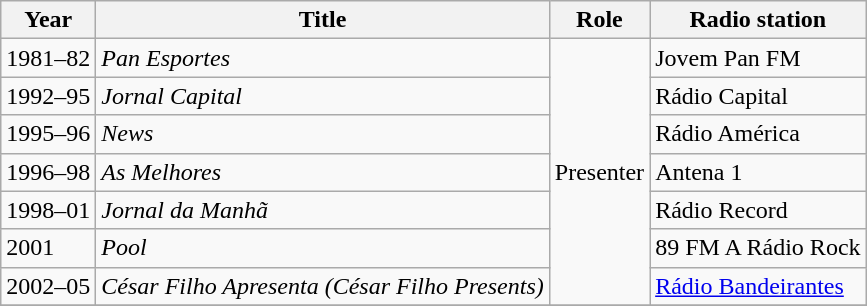<table class="wikitable">
<tr>
<th>Year</th>
<th>Title</th>
<th>Role</th>
<th>Radio station</th>
</tr>
<tr>
<td>1981–82</td>
<td><em>Pan Esportes</em></td>
<td rowspan="7">Presenter</td>
<td>Jovem Pan FM</td>
</tr>
<tr>
<td>1992–95</td>
<td><em>Jornal Capital</em></td>
<td>Rádio Capital</td>
</tr>
<tr>
<td>1995–96</td>
<td><em>News</em></td>
<td>Rádio América</td>
</tr>
<tr>
<td>1996–98</td>
<td><em>As Melhores</em></td>
<td>Antena 1</td>
</tr>
<tr>
<td>1998–01</td>
<td><em>Jornal da Manhã</em></td>
<td>Rádio Record</td>
</tr>
<tr>
<td>2001</td>
<td><em>Pool</em></td>
<td>89 FM A Rádio Rock</td>
</tr>
<tr>
<td>2002–05</td>
<td><em>César Filho Apresenta (César Filho Presents)</em></td>
<td><a href='#'>Rádio Bandeirantes</a></td>
</tr>
<tr>
</tr>
</table>
